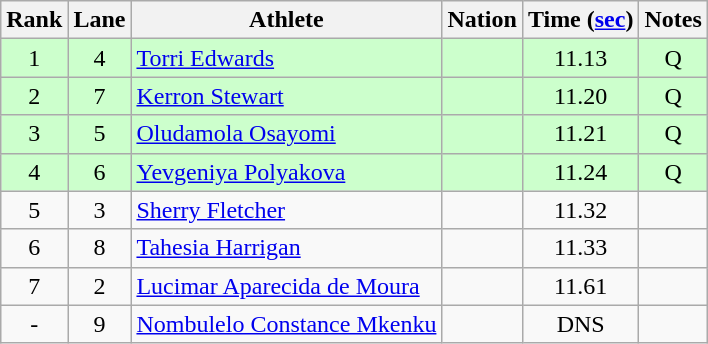<table class="wikitable sortable" style="text-align:center">
<tr>
<th>Rank</th>
<th>Lane</th>
<th>Athlete</th>
<th>Nation</th>
<th>Time (<a href='#'>sec</a>)</th>
<th>Notes</th>
</tr>
<tr bgcolor=ccffcc>
<td>1</td>
<td>4</td>
<td align="left"><a href='#'>Torri Edwards</a></td>
<td align=left></td>
<td>11.13</td>
<td>Q</td>
</tr>
<tr bgcolor=ccffcc>
<td>2</td>
<td>7</td>
<td align="left"><a href='#'>Kerron Stewart</a></td>
<td align=left></td>
<td>11.20</td>
<td>Q</td>
</tr>
<tr bgcolor=ccffcc>
<td>3</td>
<td>5</td>
<td align="left"><a href='#'>Oludamola Osayomi</a></td>
<td align=left></td>
<td>11.21</td>
<td>Q</td>
</tr>
<tr bgcolor=ccffcc>
<td>4</td>
<td>6</td>
<td align="left"><a href='#'>Yevgeniya Polyakova</a></td>
<td align=left></td>
<td>11.24</td>
<td>Q</td>
</tr>
<tr>
<td>5</td>
<td>3</td>
<td align="left"><a href='#'>Sherry Fletcher</a></td>
<td align=left></td>
<td>11.32</td>
<td></td>
</tr>
<tr>
<td>6</td>
<td>8</td>
<td align="left"><a href='#'>Tahesia Harrigan</a></td>
<td align=left></td>
<td>11.33</td>
<td></td>
</tr>
<tr>
<td>7</td>
<td>2</td>
<td align="left"><a href='#'>Lucimar Aparecida de Moura</a></td>
<td align=left></td>
<td>11.61</td>
<td></td>
</tr>
<tr>
<td>-</td>
<td>9</td>
<td align="left"><a href='#'>Nombulelo Constance Mkenku</a></td>
<td align=left></td>
<td>DNS</td>
<td></td>
</tr>
</table>
